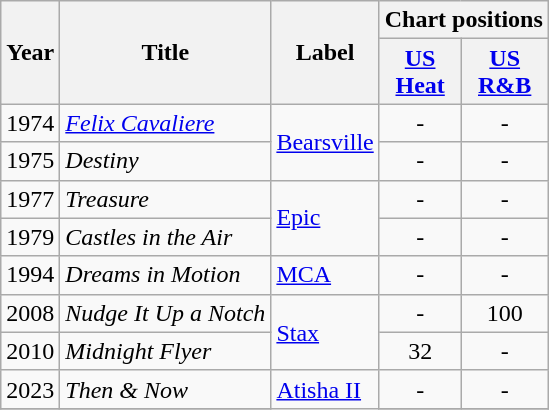<table class="wikitable" border="1">
<tr>
<th rowspan="2">Year</th>
<th rowspan="2">Title</th>
<th rowspan="2">Label</th>
<th colspan="2" align="center">Chart positions</th>
</tr>
<tr>
<th><a href='#'>US<br>Heat</a><br></th>
<th><a href='#'>US<br>R&B</a><br></th>
</tr>
<tr>
<td>1974</td>
<td><em><a href='#'>Felix Cavaliere</a></em></td>
<td rowspan="2"><a href='#'>Bearsville</a></td>
<td align="center">-</td>
<td align="center">-</td>
</tr>
<tr>
<td>1975</td>
<td><em>Destiny</em></td>
<td align="center">-</td>
<td align="center">-</td>
</tr>
<tr>
<td>1977</td>
<td><em>Treasure</em></td>
<td rowspan="2"><a href='#'>Epic</a></td>
<td align="center">-</td>
<td align="center">-</td>
</tr>
<tr>
<td>1979</td>
<td><em>Castles in the Air</em></td>
<td align="center">-</td>
<td align="center">-</td>
</tr>
<tr>
<td>1994</td>
<td><em>Dreams in Motion</em></td>
<td><a href='#'>MCA</a></td>
<td align="center">-</td>
<td align="center">-</td>
</tr>
<tr>
<td>2008</td>
<td><em>Nudge It Up a Notch</em></td>
<td rowspan="2"><a href='#'>Stax</a></td>
<td align="center">-</td>
<td align="center">100</td>
</tr>
<tr>
<td>2010</td>
<td><em>Midnight Flyer</em></td>
<td align="center">32</td>
<td align="center">-</td>
</tr>
<tr>
<td>2023</td>
<td><em>Then & Now</em></td>
<td rowspan="2"><a href='#'>Atisha II</a></td>
<td align="center">-</td>
<td align="center">-</td>
</tr>
<tr>
</tr>
</table>
